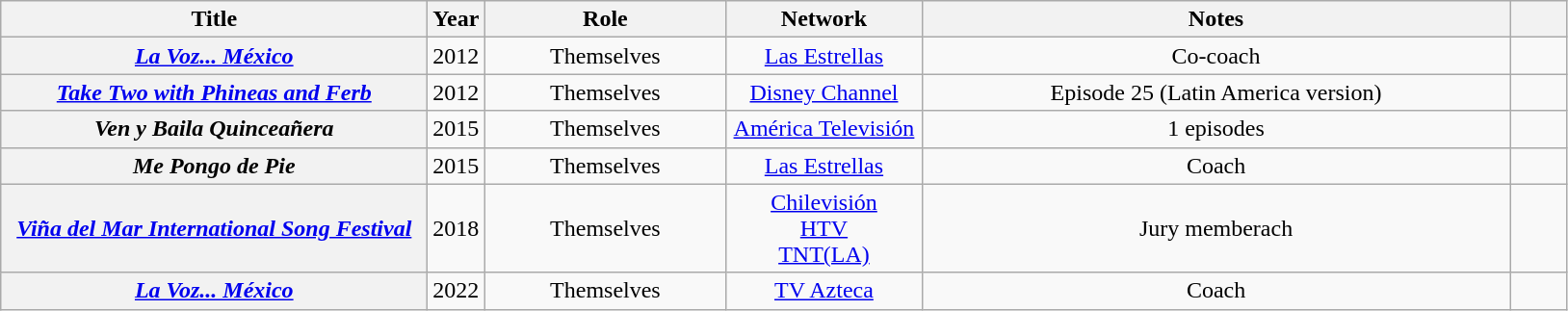<table class="wikitable sortable plainrowheaders" style="text-align:center;">
<tr>
<th scope="col" style="width: 18em;">Title</th>
<th scope="col" style="width: 2em;">Year</th>
<th scope="col" style="width: 10em;">Role</th>
<th scope="col" style="width: 8em;">Network</th>
<th scope="col" style="width: 25em;" class="unsortable">Notes</th>
<th scope="col" style="width: 2em;" class="unsortable"></th>
</tr>
<tr>
<th scope="row"><em><a href='#'>La Voz... México</a></em></th>
<td>2012</td>
<td>Themselves</td>
<td><a href='#'>Las Estrellas</a></td>
<td>Co-coach</td>
<td></td>
</tr>
<tr>
<th scope="row"><em><a href='#'>Take Two with Phineas and Ferb</a></em></th>
<td>2012</td>
<td>Themselves</td>
<td><a href='#'>Disney Channel</a></td>
<td>Episode 25 (Latin America version)</td>
<td></td>
</tr>
<tr>
<th scope="row"><em>Ven y Baila Quinceañera</em></th>
<td>2015</td>
<td>Themselves</td>
<td><a href='#'>América Televisión</a></td>
<td>1 episodes</td>
<td></td>
</tr>
<tr>
<th scope="row"><em>Me Pongo de Pie</em></th>
<td>2015</td>
<td>Themselves</td>
<td><a href='#'>Las Estrellas</a></td>
<td>Coach</td>
<td></td>
</tr>
<tr>
<th scope="row"><em><a href='#'>Viña del Mar International Song Festival</a></em></th>
<td>2018</td>
<td>Themselves</td>
<td><a href='#'>Chilevisión</a><br><a href='#'>HTV</a><br><a href='#'>TNT(LA)</a></td>
<td>Jury memberach</td>
<td></td>
</tr>
<tr>
<th scope="row"><em><a href='#'>La Voz... México</a></em></th>
<td>2022</td>
<td>Themselves</td>
<td><a href='#'>TV Azteca</a></td>
<td>Coach</td>
<td></td>
</tr>
</table>
